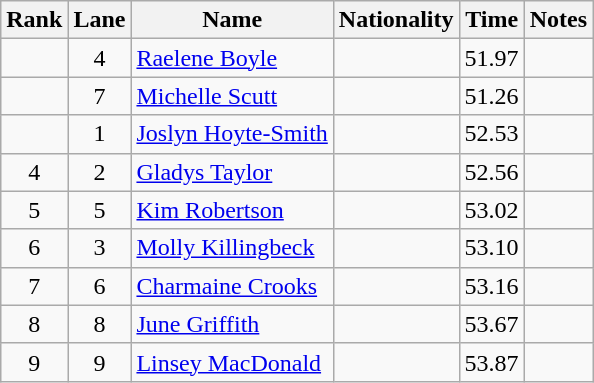<table class="wikitable sortable" style=" text-align:center">
<tr>
<th>Rank</th>
<th>Lane</th>
<th>Name</th>
<th>Nationality</th>
<th>Time</th>
<th>Notes</th>
</tr>
<tr>
<td></td>
<td>4</td>
<td align=left><a href='#'>Raelene Boyle</a></td>
<td align=left></td>
<td>51.97</td>
<td></td>
</tr>
<tr>
<td></td>
<td>7</td>
<td align=left><a href='#'>Michelle Scutt</a></td>
<td align=left></td>
<td>51.26</td>
<td></td>
</tr>
<tr>
<td></td>
<td>1</td>
<td align=left><a href='#'>Joslyn Hoyte-Smith</a></td>
<td align=left></td>
<td>52.53</td>
<td></td>
</tr>
<tr>
<td>4</td>
<td>2</td>
<td align=left><a href='#'>Gladys Taylor</a></td>
<td align=left></td>
<td>52.56</td>
<td></td>
</tr>
<tr>
<td>5</td>
<td>5</td>
<td align=left><a href='#'>Kim Robertson</a></td>
<td align=left></td>
<td>53.02</td>
<td></td>
</tr>
<tr>
<td>6</td>
<td>3</td>
<td align=left><a href='#'>Molly Killingbeck</a></td>
<td align=left></td>
<td>53.10</td>
<td></td>
</tr>
<tr>
<td>7</td>
<td>6</td>
<td align=left><a href='#'>Charmaine Crooks</a></td>
<td align=left></td>
<td>53.16</td>
<td></td>
</tr>
<tr>
<td>8</td>
<td>8</td>
<td align=left><a href='#'>June Griffith</a></td>
<td align=left></td>
<td>53.67</td>
<td></td>
</tr>
<tr>
<td>9</td>
<td>9</td>
<td align=left><a href='#'>Linsey MacDonald</a></td>
<td align=left></td>
<td>53.87</td>
<td></td>
</tr>
</table>
